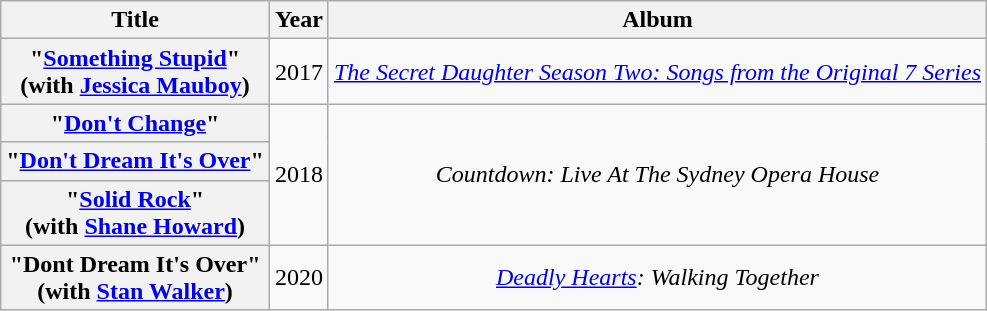<table class="wikitable plainrowheaders" style="text-align:center;">
<tr>
<th>Title</th>
<th>Year</th>
<th>Album</th>
</tr>
<tr>
<th scope="row">"<a href='#'>Something Stupid</a>"<br><span>(with <a href='#'>Jessica Mauboy</a>)</span></th>
<td>2017</td>
<td><em><a href='#'>The Secret Daughter Season Two: Songs from the Original 7 Series</a></em></td>
</tr>
<tr>
<th scope="row">"<a href='#'>Don't Change</a>"</th>
<td rowspan="3">2018</td>
<td rowspan="3"><em>Countdown: Live At The Sydney Opera House</em></td>
</tr>
<tr>
<th scope="row">"<a href='#'>Don't Dream It's Over</a>"</th>
</tr>
<tr>
<th scope="row">"<a href='#'>Solid Rock</a>"<br><span>(with <a href='#'>Shane Howard</a>)</span></th>
</tr>
<tr>
<th scope="row">"Dont Dream It's Over"<br><span>(with <a href='#'>Stan Walker</a>)</span></th>
<td>2020</td>
<td><em><a href='#'>Deadly Hearts</a>: Walking Together</em></td>
</tr>
</table>
